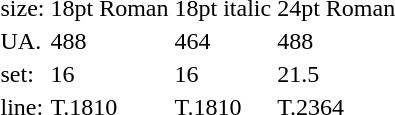<table style="margin-left:40px;">
<tr>
<td>size:</td>
<td>18pt Roman</td>
<td>18pt italic</td>
<td>24pt Roman</td>
</tr>
<tr>
<td>UA.</td>
<td>488</td>
<td>464</td>
<td>488</td>
</tr>
<tr>
<td>set:</td>
<td>16</td>
<td>16</td>
<td>21.5</td>
</tr>
<tr>
<td>line:</td>
<td>T.1810</td>
<td>T.1810</td>
<td>T.2364</td>
</tr>
</table>
